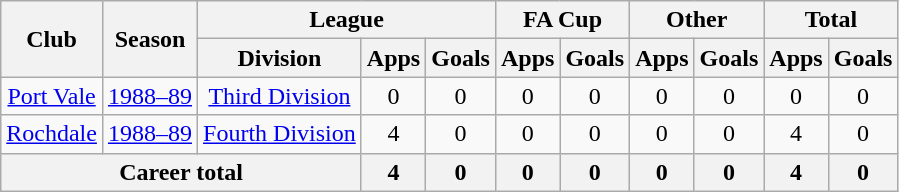<table class="wikitable" style="text-align: center;">
<tr>
<th rowspan="2">Club</th>
<th rowspan="2">Season</th>
<th colspan="3">League</th>
<th colspan="2">FA Cup</th>
<th colspan="2">Other</th>
<th colspan="2">Total</th>
</tr>
<tr>
<th>Division</th>
<th>Apps</th>
<th>Goals</th>
<th>Apps</th>
<th>Goals</th>
<th>Apps</th>
<th>Goals</th>
<th>Apps</th>
<th>Goals</th>
</tr>
<tr>
<td><a href='#'>Port Vale</a></td>
<td><a href='#'>1988–89</a></td>
<td><a href='#'>Third Division</a></td>
<td>0</td>
<td>0</td>
<td>0</td>
<td>0</td>
<td>0</td>
<td>0</td>
<td>0</td>
<td>0</td>
</tr>
<tr>
<td><a href='#'>Rochdale</a></td>
<td><a href='#'>1988–89</a></td>
<td><a href='#'>Fourth Division</a></td>
<td>4</td>
<td>0</td>
<td>0</td>
<td>0</td>
<td>0</td>
<td>0</td>
<td>4</td>
<td>0</td>
</tr>
<tr>
<th colspan="3">Career total</th>
<th>4</th>
<th>0</th>
<th>0</th>
<th>0</th>
<th>0</th>
<th>0</th>
<th>4</th>
<th>0</th>
</tr>
</table>
